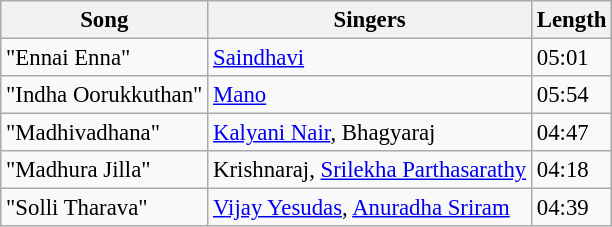<table class="wikitable" style="font-size:95%;">
<tr>
<th>Song</th>
<th>Singers</th>
<th>Length</th>
</tr>
<tr>
<td>"Ennai Enna"</td>
<td><a href='#'>Saindhavi</a></td>
<td>05:01</td>
</tr>
<tr>
<td>"Indha Oorukkuthan"</td>
<td><a href='#'>Mano</a></td>
<td>05:54</td>
</tr>
<tr>
<td>"Madhivadhana"</td>
<td><a href='#'>Kalyani Nair</a>, Bhagyaraj</td>
<td>04:47</td>
</tr>
<tr>
<td>"Madhura Jilla"</td>
<td>Krishnaraj, <a href='#'>Srilekha Parthasarathy</a></td>
<td>04:18</td>
</tr>
<tr>
<td>"Solli Tharava"</td>
<td><a href='#'>Vijay Yesudas</a>, <a href='#'>Anuradha Sriram</a></td>
<td>04:39</td>
</tr>
</table>
